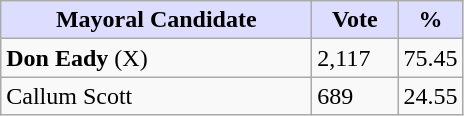<table class="wikitable">
<tr>
<th style="background:#ddf; width:200px;">Mayoral Candidate</th>
<th style="background:#ddf; width:50px;">Vote</th>
<th style="background:#ddf; width:30px;">%</th>
</tr>
<tr>
<td><strong>Don Eady</strong> (X)</td>
<td>2,117</td>
<td>75.45</td>
</tr>
<tr>
<td>Callum Scott</td>
<td>689</td>
<td>24.55</td>
</tr>
</table>
